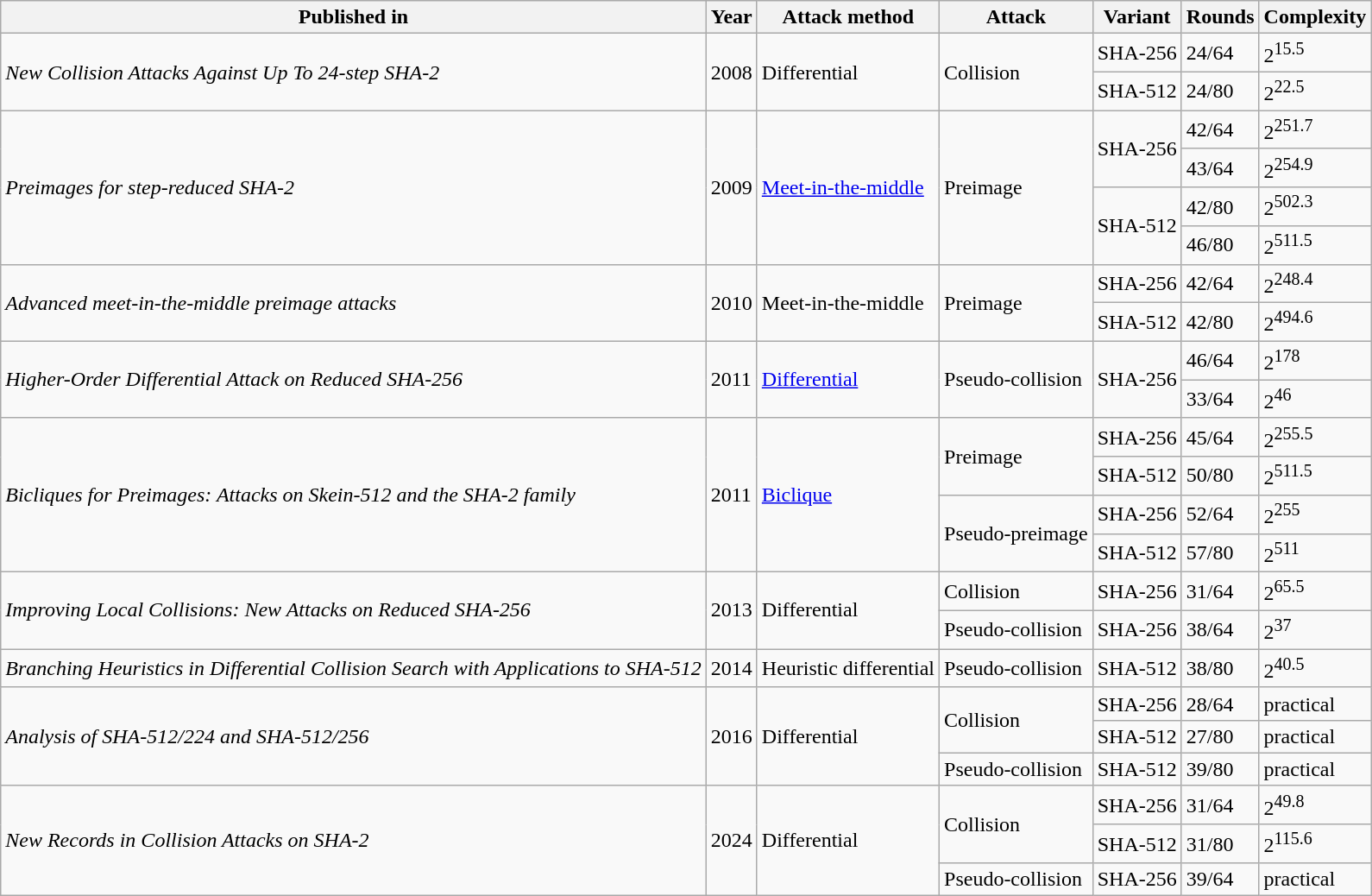<table class="wikitable">
<tr>
<th>Published in</th>
<th>Year</th>
<th>Attack method</th>
<th>Attack</th>
<th>Variant</th>
<th>Rounds</th>
<th>Complexity</th>
</tr>
<tr>
<td rowspan="2"><em>New Collision Attacks Against Up To 24-step SHA-2</em></td>
<td rowspan="2">2008</td>
<td rowspan="2">Differential</td>
<td rowspan="2">Collision</td>
<td>SHA-256</td>
<td>24/64</td>
<td>2<sup>15.5</sup></td>
</tr>
<tr>
<td>SHA-512</td>
<td>24/80</td>
<td>2<sup>22.5</sup></td>
</tr>
<tr>
<td rowspan="4"><em>Preimages for step-reduced SHA-2</em></td>
<td rowspan="4">2009</td>
<td rowspan="4"><a href='#'>Meet-in-the-middle</a></td>
<td rowspan="4">Preimage</td>
<td rowspan="2">SHA-256</td>
<td>42/64</td>
<td>2<sup>251.7</sup></td>
</tr>
<tr>
<td>43/64</td>
<td>2<sup>254.9</sup></td>
</tr>
<tr>
<td rowspan="2">SHA-512</td>
<td>42/80</td>
<td>2<sup>502.3</sup></td>
</tr>
<tr>
<td>46/80</td>
<td>2<sup>511.5</sup></td>
</tr>
<tr>
<td rowspan="2"><em>Advanced meet-in-the-middle preimage attacks</em></td>
<td rowspan="2">2010</td>
<td rowspan="2">Meet-in-the-middle</td>
<td rowspan="2">Preimage</td>
<td>SHA-256</td>
<td>42/64</td>
<td>2<sup>248.4</sup></td>
</tr>
<tr>
<td>SHA-512</td>
<td>42/80</td>
<td>2<sup>494.6</sup></td>
</tr>
<tr>
<td rowspan="2"><em>Higher-Order Differential Attack on Reduced SHA-256</em></td>
<td rowspan="2">2011</td>
<td rowspan="2"><a href='#'>Differential</a></td>
<td rowspan="2">Pseudo-collision</td>
<td rowspan="2">SHA-256</td>
<td>46/64</td>
<td>2<sup>178</sup></td>
</tr>
<tr>
<td>33/64</td>
<td>2<sup>46</sup></td>
</tr>
<tr>
<td rowspan="4"><em>Bicliques for Preimages: Attacks on Skein-512 and the SHA-2 family</em></td>
<td rowspan="4">2011</td>
<td rowspan="4"><a href='#'>Biclique</a></td>
<td rowspan="2">Preimage</td>
<td>SHA-256</td>
<td>45/64</td>
<td>2<sup>255.5</sup></td>
</tr>
<tr>
<td>SHA-512</td>
<td>50/80</td>
<td>2<sup>511.5</sup></td>
</tr>
<tr>
<td rowspan="2">Pseudo-preimage</td>
<td>SHA-256</td>
<td>52/64</td>
<td>2<sup>255</sup></td>
</tr>
<tr>
<td>SHA-512</td>
<td>57/80</td>
<td>2<sup>511</sup></td>
</tr>
<tr>
<td rowspan="2"><em>Improving Local Collisions: New Attacks on Reduced SHA-256</em></td>
<td rowspan="2">2013</td>
<td rowspan="2">Differential</td>
<td>Collision</td>
<td>SHA-256</td>
<td>31/64</td>
<td>2<sup>65.5</sup></td>
</tr>
<tr>
<td>Pseudo-collision</td>
<td>SHA-256</td>
<td>38/64</td>
<td>2<sup>37</sup></td>
</tr>
<tr>
<td rowspan="1"><em>Branching Heuristics in Differential Collision Search with Applications to SHA-512</em></td>
<td>2014</td>
<td>Heuristic differential</td>
<td>Pseudo-collision</td>
<td>SHA-512</td>
<td>38/80</td>
<td>2<sup>40.5</sup></td>
</tr>
<tr>
<td rowspan="3"><em>Analysis of SHA-512/224 and SHA-512/256</em></td>
<td rowspan="3">2016</td>
<td rowspan="3">Differential</td>
<td rowspan="2">Collision</td>
<td>SHA-256</td>
<td>28/64</td>
<td>practical</td>
</tr>
<tr>
<td>SHA-512</td>
<td>27/80</td>
<td>practical</td>
</tr>
<tr>
<td>Pseudo-collision</td>
<td>SHA-512</td>
<td>39/80</td>
<td>practical</td>
</tr>
<tr>
<td rowspan="3"><em>New Records in Collision Attacks on SHA-2</em></td>
<td rowspan="3">2024</td>
<td rowspan="3">Differential</td>
<td rowspan="2">Collision</td>
<td>SHA-256</td>
<td>31/64</td>
<td>2<sup>49.8</sup></td>
</tr>
<tr>
<td>SHA-512</td>
<td>31/80</td>
<td>2<sup>115.6</sup></td>
</tr>
<tr>
<td>Pseudo-collision</td>
<td>SHA-256</td>
<td>39/64</td>
<td>practical</td>
</tr>
</table>
